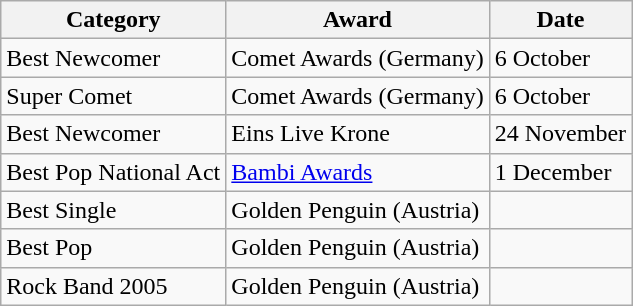<table class="wikitable">
<tr>
<th>Category</th>
<th>Award</th>
<th>Date</th>
</tr>
<tr>
<td>Best Newcomer</td>
<td>Comet Awards (Germany)</td>
<td>6 October</td>
</tr>
<tr>
<td>Super Comet</td>
<td>Comet Awards (Germany)</td>
<td>6 October</td>
</tr>
<tr>
<td>Best Newcomer</td>
<td>Eins Live Krone</td>
<td>24 November</td>
</tr>
<tr>
<td>Best Pop National Act</td>
<td><a href='#'>Bambi Awards</a></td>
<td>1 December</td>
</tr>
<tr>
<td>Best Single</td>
<td>Golden Penguin (Austria)</td>
<td></td>
</tr>
<tr>
<td>Best Pop</td>
<td>Golden Penguin (Austria)</td>
<td></td>
</tr>
<tr>
<td>Rock Band 2005</td>
<td>Golden Penguin (Austria)</td>
<td></td>
</tr>
</table>
